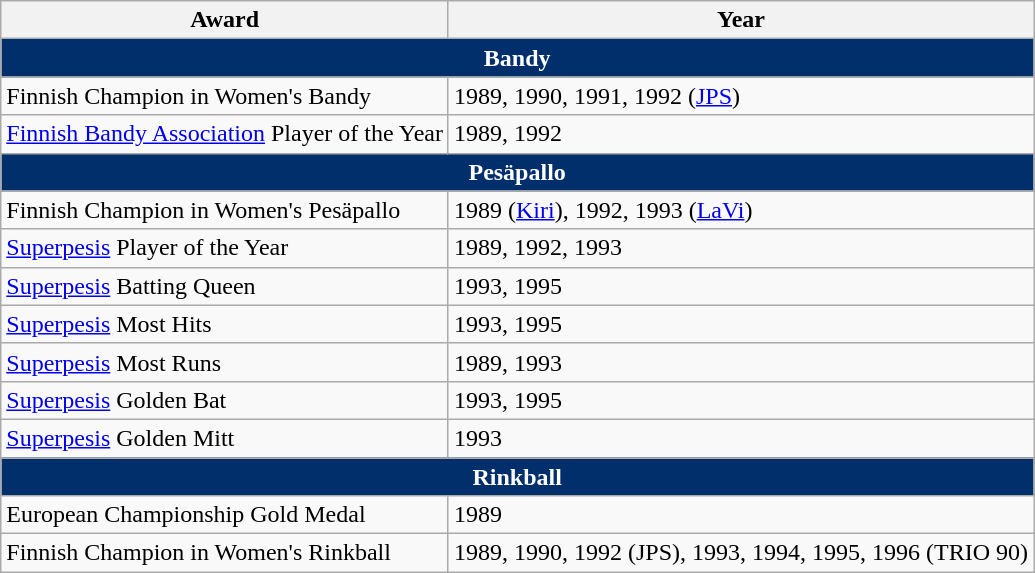<table class="wikitable">
<tr>
<th>Award</th>
<th scope="col">Year</th>
</tr>
<tr>
<th colspan="2" style="text-align:center; color:white; background:#002f6c">Bandy</th>
</tr>
<tr>
<td>Finnish Champion in Women's Bandy</td>
<td>1989, 1990, 1991, 1992 (<a href='#'>JPS</a>)</td>
</tr>
<tr>
<td><a href='#'>Finnish Bandy Association</a> Player of the Year</td>
<td>1989, 1992</td>
</tr>
<tr>
<th colspan="2" style="text-align:center; color:white; background:#002f6c">Pesäpallo</th>
</tr>
<tr>
<td>Finnish Champion in Women's Pesäpallo</td>
<td>1989 (<a href='#'>Kiri</a>), 1992, 1993 (<a href='#'>LaVi</a>)</td>
</tr>
<tr>
<td><a href='#'>Superpesis</a> Player of the Year</td>
<td>1989, 1992, 1993</td>
</tr>
<tr>
<td><a href='#'>Superpesis</a> Batting Queen</td>
<td>1993, 1995</td>
</tr>
<tr>
<td><a href='#'>Superpesis</a> Most Hits</td>
<td>1993, 1995</td>
</tr>
<tr>
<td><a href='#'>Superpesis</a> Most Runs</td>
<td>1989, 1993</td>
</tr>
<tr>
<td><a href='#'>Superpesis</a> Golden Bat</td>
<td>1993, 1995</td>
</tr>
<tr>
<td><a href='#'>Superpesis</a> Golden Mitt</td>
<td>1993</td>
</tr>
<tr>
<th colspan="2" style="text-align:center; color:white; background:#002f6c">Rinkball</th>
</tr>
<tr>
<td>European Championship Gold Medal</td>
<td>1989</td>
</tr>
<tr>
<td>Finnish Champion in Women's Rinkball</td>
<td>1989, 1990, 1992 (JPS), 1993, 1994, 1995, 1996 (TRIO 90)</td>
</tr>
</table>
